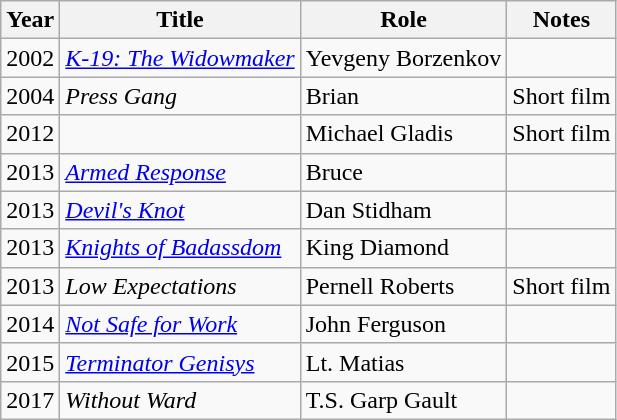<table class="wikitable sortable">
<tr>
<th>Year</th>
<th>Title</th>
<th>Role</th>
<th class="unsortable">Notes</th>
</tr>
<tr>
<td>2002</td>
<td><em><a href='#'>K-19: The Widowmaker</a></em></td>
<td>Yevgeny Borzenkov</td>
<td></td>
</tr>
<tr>
<td>2004</td>
<td><em>Press Gang</em></td>
<td>Brian</td>
<td>Short film</td>
</tr>
<tr>
<td>2012</td>
<td><em></em></td>
<td>Michael Gladis</td>
<td>Short film</td>
</tr>
<tr>
<td>2013</td>
<td><em><a href='#'>Armed Response</a></em></td>
<td>Bruce</td>
<td></td>
</tr>
<tr>
<td>2013</td>
<td><em><a href='#'>Devil's Knot</a></em></td>
<td>Dan Stidham</td>
<td></td>
</tr>
<tr>
<td>2013</td>
<td><em><a href='#'>Knights of Badassdom</a></em></td>
<td>King Diamond</td>
<td></td>
</tr>
<tr>
<td>2013</td>
<td><em>Low Expectations</em></td>
<td>Pernell Roberts</td>
<td>Short film</td>
</tr>
<tr>
<td>2014</td>
<td><em><a href='#'>Not Safe for Work</a></em></td>
<td>John Ferguson</td>
<td></td>
</tr>
<tr>
<td>2015</td>
<td><em><a href='#'>Terminator Genisys</a></em></td>
<td>Lt. Matias</td>
<td></td>
</tr>
<tr>
<td>2017</td>
<td><em>Without Ward</em></td>
<td>T.S. Garp Gault</td>
<td></td>
</tr>
</table>
